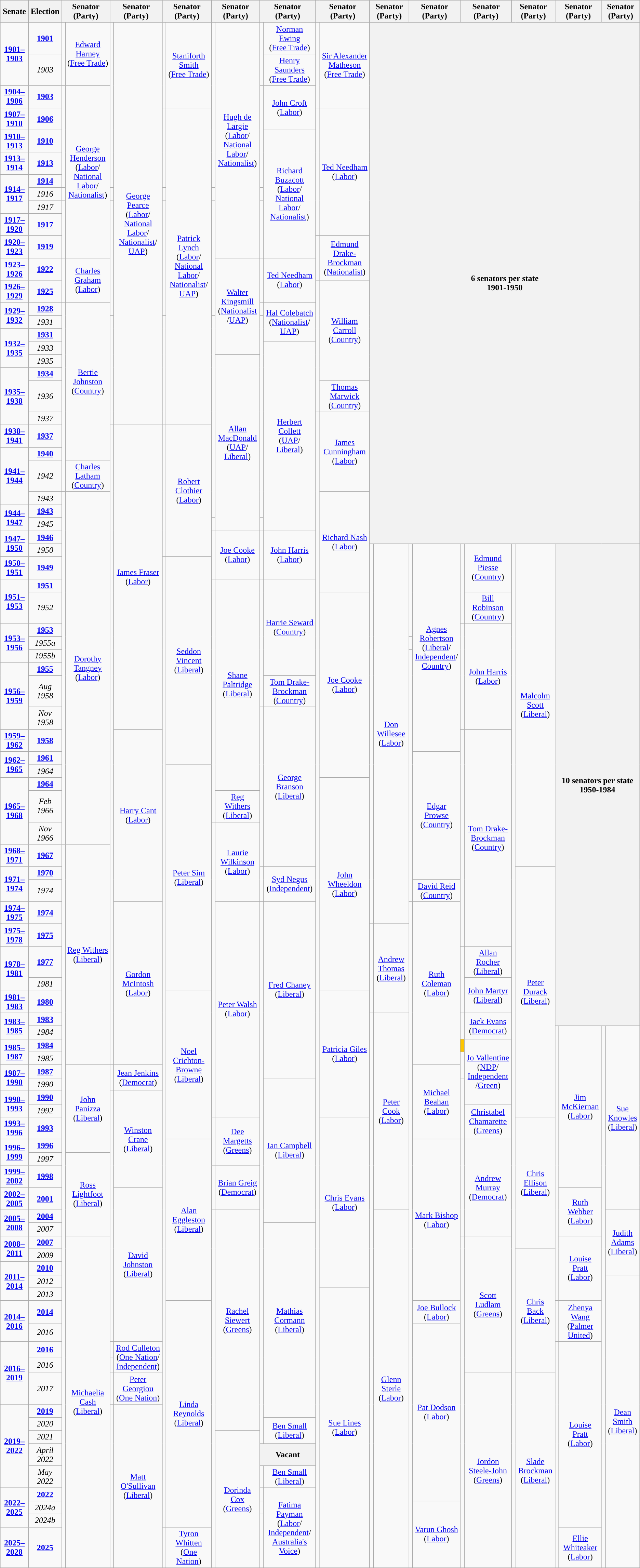<table class="wikitable" style="text-align:center">
<tr>
<th>Senate</th>
<th>Election</th>
<th colspan=2>Senator<br>(Party)</th>
<th colspan=2>Senator<br>(Party)</th>
<th colspan=2>Senator<br>(Party)</th>
<th colspan=2>Senator<br>(Party)</th>
<th colspan=2>Senator<br>(Party)</th>
<th colspan=2>Senator<br>(Party)</th>
<th colspan=2>Senator<br>(Party)</th>
<th colspan=2>Senator<br>(Party)</th>
<th colspan=2>Senator<br>(Party)</th>
<th colspan=2>Senator<br>(Party)</th>
<th colspan=2>Senator<br>(Party)</th>
<th colspan=2>Senator<br>(Party)</th>
</tr>
<tr>
<td rowspan=2><strong><a href='#'>1901–1903</a></strong></td>
<td><strong><a href='#'>1901</a></strong></td>
<td rowspan=2; style="background-color: "></td>
<td rowspan=2><a href='#'>Edward Harney</a><br>(<a href='#'>Free Trade</a>)<br></td>
<td rowspan=7; style="background-color: "></td>
<td rowspan=21><a href='#'>George Pearce</a><br>(<a href='#'>Labor</a>/<br><a href='#'>National Labor</a>/<br><a href='#'>Nationalist</a>/<br><a href='#'>UAP</a>)<br></td>
<td rowspan=3; style="background-color: "></td>
<td rowspan=3><a href='#'>Staniforth Smith</a><br>(<a href='#'>Free Trade</a>)<br></td>
<td rowspan=7; style="background-color: "></td>
<td rowspan=11><a href='#'>Hugh de Largie</a><br>(<a href='#'>Labor</a>/<br><a href='#'>National Labor</a>/<br><a href='#'>Nationalist</a>)<br></td>
<td rowspan=2; style="background-color: "></td>
<td><a href='#'>Norman Ewing</a><br>(<a href='#'>Free Trade</a>)<br></td>
<td rowspan=3; style="background-color: "></td>
<td rowspan=3><a href='#'>Sir Alexander Matheson</a><br>(<a href='#'>Free Trade</a>)<br></td>
<th colspan=12; rowspan=28>6 senators per state<br>1901-1950</th>
</tr>
<tr>
<td><em>1903</em></td>
<td><a href='#'>Henry Saunders</a><br>(<a href='#'>Free Trade</a>)<br></td>
</tr>
<tr>
<td><strong><a href='#'>1904–1906</a></strong></td>
<td><strong><a href='#'>1903</a></strong></td>
<td rowspan=5; style="background-color: "></td>
<td rowspan=9><a href='#'>George Henderson</a><br>(<a href='#'>Labor</a>/<br><a href='#'>National Labor</a>/<br><a href='#'>Nationalist</a>)<br></td>
<td rowspan=5; style="background-color: "></td>
<td rowspan=2><a href='#'>John Croft</a><br>(<a href='#'>Labor</a>)<br></td>
</tr>
<tr>
<td><strong><a href='#'>1907–1910</a></strong></td>
<td><strong><a href='#'>1906</a></strong></td>
<td rowspan=4; style="background-color: "></td>
<td rowspan=18><a href='#'>Patrick Lynch</a><br>(<a href='#'>Labor</a>/<br><a href='#'>National Labor</a>/<br><a href='#'>Nationalist</a>/<br><a href='#'>UAP</a>)<br></td>
<td rowspan=7; style="background-color: "></td>
<td rowspan=7><a href='#'>Ted Needham</a><br>(<a href='#'>Labor</a>)<br></td>
</tr>
<tr>
<td><strong><a href='#'>1910–1913</a></strong></td>
<td><strong><a href='#'>1910</a></strong></td>
<td rowspan=7><a href='#'>Richard Buzacott</a><br>(<a href='#'>Labor</a>/<br><a href='#'>National Labor</a>/<br><a href='#'>Nationalist</a>)<br></td>
</tr>
<tr>
<td><strong><a href='#'>1913–1914</a></strong></td>
<td><strong><a href='#'>1913</a></strong></td>
</tr>
<tr>
<td rowspan=3><strong><a href='#'>1914–1917</a></strong></td>
<td><strong><a href='#'>1914</a></strong></td>
</tr>
<tr>
<td><em>1916</em></td>
<td style="background-color: "></td>
<td style="background-color: "></td>
<td style="background-color: "></td>
<td style="background-color: "></td>
<td style="background-color: "></td>
</tr>
<tr>
<td><em>1917</em></td>
<td rowspan=3; style="background-color: "></td>
<td rowspan=6; style="background-color: "></td>
<td rowspan=6; style="background-color: "></td>
<td rowspan=6; style="background-color: "></td>
<td rowspan=3; style="background-color: "></td>
</tr>
<tr>
<td><strong><a href='#'>1917–1920</a></strong></td>
<td><strong><a href='#'>1917</a></strong></td>
</tr>
<tr>
<td><strong><a href='#'>1920–1923</a></strong></td>
<td><strong><a href='#'>1919</a></strong></td>
<td rowspan=2; style="background-color: "></td>
<td rowspan=2><a href='#'>Edmund Drake-Brockman</a><br>(<a href='#'>Nationalist</a>)<br></td>
</tr>
<tr>
<td><strong><a href='#'>1923–1926</a></strong></td>
<td><strong><a href='#'>1922</a></strong></td>
<td rowspan=2; style="background-color: "></td>
<td rowspan=2><a href='#'>Charles Graham</a><br>(<a href='#'>Labor</a>)<br></td>
<td rowspan=6><a href='#'>Walter Kingsmill</a><br>(<a href='#'>Nationalist</a><br>/<a href='#'>UAP</a>)<br></td>
<td rowspan=2; style="background-color: "></td>
<td rowspan=2><a href='#'>Ted Needham</a><br>(<a href='#'>Labor</a>)<br></td>
</tr>
<tr>
<td><strong><a href='#'>1926–1929</a></strong></td>
<td><strong><a href='#'>1925</a></strong></td>
<td rowspan=8; style="background-color: "></td>
<td rowspan=7><a href='#'>William Carroll</a><br>(<a href='#'>Country</a>)<br></td>
</tr>
<tr>
<td rowspan=2><strong><a href='#'>1929–1932</a></strong></td>
<td><strong><a href='#'>1928</a></strong></td>
<td rowspan=11; style="background-color: "></td>
<td rowspan=10><a href='#'>Bertie Johnston</a><br>(<a href='#'>Country</a>)<br></td>
<td rowspan=1; style="background-color: "></td>
<td rowspan=3><a href='#'>Hal Colebatch</a><br>(<a href='#'>Nationalist</a>/<br><a href='#'>UAP</a>)<br></td>
</tr>
<tr>
<td><em>1931</em></td>
<td rowspan=7; style="background-color: "></td>
<td rowspan=7; style="background-color: "></td>
<td rowspan=12; style="background-color: "></td>
<td rowspan=12; style="background-color: "></td>
</tr>
<tr>
<td rowspan=3><strong><a href='#'>1932–1935</a></strong></td>
<td><strong><a href='#'>1931</a></strong></td>
</tr>
<tr>
<td><em>1933</em></td>
<td rowspan=11><a href='#'>Herbert Collett</a><br>(<a href='#'>UAP</a>/<br><a href='#'>Liberal</a>)<br></td>
</tr>
<tr>
<td><em>1935</em></td>
<td rowspan=10><a href='#'>Allan MacDonald</a><br>(<a href='#'>UAP</a>/<br><a href='#'>Liberal</a>)<br></td>
</tr>
<tr>
<td rowspan=3><strong><a href='#'>1935–1938</a></strong></td>
<td><strong><a href='#'>1934</a></strong></td>
</tr>
<tr>
<td><em>1936</em></td>
<td><a href='#'>Thomas Marwick</a><br>(<a href='#'>Country</a>)<br></td>
</tr>
<tr>
<td><em>1937</em></td>
<td rowspan=66; style="background-color: "></td>
<td rowspan=4><a href='#'>James Cunningham</a><br>(<a href='#'>Labor</a>)<br></td>
</tr>
<tr>
<td><strong><a href='#'>1938–1941</a></strong></td>
<td><strong><a href='#'>1937</a></strong></td>
<td rowspan=35; style="background-color: "></td>
<td rowspan=17><a href='#'>James Fraser</a><br>(<a href='#'>Labor</a>)<br></td>
<td rowspan=8; style="background-color: "></td>
<td rowspan=8><a href='#'>Robert Clothier</a><br>(<a href='#'>Labor</a>)<br></td>
</tr>
<tr>
<td rowspan=3><strong><a href='#'>1941–1944</a></strong></td>
<td><strong><a href='#'>1940</a></strong></td>
</tr>
<tr>
<td><em>1942</em></td>
<td><a href='#'>Charles Latham</a><br>(<a href='#'>Country</a>)<br></td>
</tr>
<tr>
<td><em>1943</em></td>
<td rowspan=20; style="background-color: "></td>
<td rowspan=20><a href='#'>Dorothy Tangney</a><br>(<a href='#'>Labor</a>)<br></td>
<td rowspan=7><a href='#'>Richard Nash</a><br>(<a href='#'>Labor</a>)<br></td>
</tr>
<tr>
<td rowspan=2><strong><a href='#'>1944–1947</a></strong></td>
<td><strong><a href='#'>1943</a></strong></td>
</tr>
<tr>
<td><em>1945</em></td>
<td style="background-color: "></td>
<td style="background-color: "></td>
</tr>
<tr>
<td rowspan=2><strong><a href='#'>1947–1950</a></strong></td>
<td><strong><a href='#'>1946</a></strong></td>
<td rowspan=3; style="background-color: "></td>
<td rowspan=3><a href='#'>Joe Cooke</a><br>(<a href='#'>Labor</a>)<br></td>
<td rowspan=3; style="background-color: "></td>
<td rowspan=3><a href='#'>John Harris</a><br>(<a href='#'>Labor</a>)<br></td>
</tr>
<tr>
<td><em>1950</em></td>
<td rowspan=20; style="background-color: "></td>
<td rowspan=20><a href='#'>Don Willesee</a><br>(<a href='#'>Labor</a>)<br></td>
<td rowspan=5; style="background-color: "></td>
<td rowspan=11><a href='#'>Agnes Robertson</a><br>(<a href='#'>Liberal</a>/<br><a href='#'>Independent</a>/<br><a href='#'>Country</a>)<br></td>
<td rowspan=4; style="background-color: "></td>
<td rowspan=3><a href='#'>Edmund Piesse</a><br>(<a href='#'>Country</a>)<br></td>
<td rowspan=58; style="background-color: "></td>
<td rowspan=17><a href='#'>Malcolm Scott</a><br>(<a href='#'>Liberal</a>)<br></td>
<th colspan=4; rowspan=25>10 senators per state<br>1950-1984</th>
</tr>
<tr>
<td><strong><a href='#'>1950–1951</a></strong></td>
<td><strong><a href='#'>1949</a></strong></td>
<td rowspan=56; style="background-color: "></td>
<td rowspan=11><a href='#'>Seddon Vincent</a><br>(<a href='#'>Liberal</a>)<br></td>
</tr>
<tr>
<td rowspan=2><strong><a href='#'>1951–1953</a></strong></td>
<td><strong><a href='#'>1951</a></strong></td>
<td rowspan=13; style="background-color: "></td>
<td rowspan=12><a href='#'>Shane Paltridge</a><br>(<a href='#'>Liberal</a>)<br></td>
<td rowspan=7; style="background-color: "></td>
<td rowspan=6><a href='#'>Harrie Seward</a><br>(<a href='#'>Country</a>)<br></td>
</tr>
<tr>
<td><em>1952</em></td>
<td rowspan=10><a href='#'>Joe Cooke</a><br>(<a href='#'>Labor</a>)<br></td>
<td><a href='#'>Bill Robinson</a><br>(<a href='#'>Country</a>)<br></td>
</tr>
<tr>
<td rowspan=3><strong><a href='#'>1953–1956</a></strong></td>
<td><strong><a href='#'>1953</a></strong></td>
<td rowspan=6; style="background-color: "></td>
<td rowspan=6><a href='#'>John Harris</a><br>(<a href='#'>Labor</a>)<br></td>
</tr>
<tr>
<td><em>1955a</em></td>
<td style="background-color: "></td>
</tr>
<tr>
<td><em>1955b</em></td>
<td rowspan=13; style="background-color: "></td>
</tr>
<tr>
<td rowspan=3><strong><a href='#'>1956–1959</a></strong></td>
<td><strong><a href='#'>1955</a></strong></td>
</tr>
<tr>
<td><em>Aug 1958</em></td>
<td><a href='#'>Tom Drake-Brockman</a><br>(<a href='#'>Country</a>)<br></td>
</tr>
<tr>
<td><em>Nov 1958</em></td>
<td rowspan=8; style="background-color: "></td>
<td rowspan=8><a href='#'>George Branson</a><br>(<a href='#'>Liberal</a>)<br></td>
</tr>
<tr>
<td><strong><a href='#'>1959–1962</a></strong></td>
<td><strong><a href='#'>1958</a></strong></td>
<td rowspan=9><a href='#'>Harry Cant</a><br>(<a href='#'>Labor</a>)<br></td>
<td rowspan=11; style="background-color: "></td>
<td rowspan=11><a href='#'>Tom Drake-Brockman</a><br>(<a href='#'>Country</a>)<br></td>
</tr>
<tr>
<td rowspan=2><strong><a href='#'>1962–1965</a></strong></td>
<td><strong><a href='#'>1961</a></strong></td>
<td rowspan=7><a href='#'>Edgar Prowse</a><br>(<a href='#'>Country</a>)<br></td>
</tr>
<tr>
<td><em>1964</em></td>
<td rowspan=11><a href='#'>Peter Sim</a><br>(<a href='#'>Liberal</a>)<br></td>
</tr>
<tr>
<td rowspan=3><strong><a href='#'>1965–1968</a></strong></td>
<td><strong><a href='#'>1964</a></strong></td>
<td rowspan=10><a href='#'>John Wheeldon</a><br>(<a href='#'>Labor</a>)<br></td>
</tr>
<tr>
<td><em>Feb 1966</em></td>
<td><a href='#'>Reg Withers</a><br>(<a href='#'>Liberal</a>)<br></td>
</tr>
<tr>
<td><em>Nov 1966</em></td>
<td rowspan=17; style="background-color: "></td>
<td rowspan=4><a href='#'>Laurie Wilkinson</a><br>(<a href='#'>Labor</a>)<br></td>
</tr>
<tr>
<td><strong><a href='#'>1968–1971</a></strong></td>
<td><strong><a href='#'>1967</a></strong></td>
<td rowspan=42; style="background-color: "></td>
<td rowspan=12><a href='#'>Reg Withers</a><br>(<a href='#'>Liberal</a>)<br></td>
</tr>
<tr>
<td rowspan=2><strong><a href='#'>1971–1974</a></strong></td>
<td><strong><a href='#'>1970</a></strong></td>
<td rowspan=2; style="background-color: "></td>
<td rowspan=2><a href='#'>Syd Negus</a><br>(<a href='#'>Independent</a>)<br></td>
<td rowspan=15><a href='#'>Peter Durack</a><br>(<a href='#'>Liberal</a>)<br></td>
</tr>
<tr>
<td><em>1974</em></td>
<td><a href='#'>David Reid</a><br>(<a href='#'>Country</a>)<br></td>
</tr>
<tr>
<td><strong><a href='#'>1974–1975</a></strong></td>
<td><strong><a href='#'>1974</a></strong></td>
<td rowspan=9><a href='#'>Gordon McIntosh</a><br>(<a href='#'>Labor</a>)<br></td>
<td rowspan=13><a href='#'>Peter Walsh</a><br>(<a href='#'>Labor</a>)<br></td>
<td rowspan=33; style="background-color: "></td>
<td rowspan=10><a href='#'>Fred Chaney</a><br>(<a href='#'>Liberal</a>)<br></td>
<td rowspan=39; style="background-color: "></td>
<td rowspan=9><a href='#'>Ruth Coleman</a><br>(<a href='#'>Labor</a>)<br></td>
</tr>
<tr>
<td><strong><a href='#'>1975–1978</a></strong></td>
<td><strong><a href='#'>1975</a></strong></td>
<td rowspan=4; style="background-color: "></td>
<td rowspan=4><a href='#'>Andrew Thomas</a><br>(<a href='#'>Liberal</a>)<br></td>
</tr>
<tr>
<td rowspan=2><strong><a href='#'>1978–1981</a></strong></td>
<td><strong><a href='#'>1977</a></strong></td>
<td rowspan=3; style="background-color: "></td>
<td><a href='#'>Allan Rocher</a><br>(<a href='#'>Liberal</a>)<br></td>
</tr>
<tr>
<td><em>1981</em></td>
<td rowspan=2><a href='#'>John Martyr</a><br>(<a href='#'>Liberal</a>)<br></td>
</tr>
<tr>
<td><strong><a href='#'>1981–1983</a></strong></td>
<td><strong><a href='#'>1980</a></strong></td>
<td rowspan=10><a href='#'>Noel Crichton-Browne</a><br>(<a href='#'>Liberal</a>)<br></td>
<td rowspan=9><a href='#'>Patricia Giles</a><br>(<a href='#'>Labor</a>)<br></td>
</tr>
<tr>
<td rowspan=2><strong><a href='#'>1983–1985</a></strong></td>
<td><strong><a href='#'>1983</a></strong></td>
<td rowspan=34; style="background-color: "></td>
<td rowspan=13><a href='#'>Peter Cook</a><br>(<a href='#'>Labor</a>)<br></td>
<td rowspan=2; style="background-color: "></td>
<td rowspan=2><a href='#'>Jack Evans</a><br>(<a href='#'>Democrat</a>)<br></td>
</tr>
<tr>
<td><em>1984</em></td>
<td rowspan=19; style="background-color: "></td>
<td rowspan=11><a href='#'>Jim McKiernan</a><br>(<a href='#'>Labor</a>)<br></td>
<td rowspan=33; style="background-color: "></td>
<td rowspan=12><a href='#'>Sue Knowles</a><br>(<a href='#'>Liberal</a>)<br></td>
</tr>
<tr>
<td rowspan=2><strong><a href='#'>1985–1987</a></strong></td>
<td><strong><a href='#'>1984</a></strong></td>
<td style="background-color: #FDC500"></td>
<td rowspan=5><a href='#'>Jo Vallentine</a><br>(<a href='#'>NDP</a>/<br><a href='#'>Independent</a><br>/<a href='#'>Green</a>)<br></td>
</tr>
<tr>
<td><em>1985</em></td>
<td rowspan=2; style="background-color: "></td>
</tr>
<tr>
<td rowspan=2><strong><a href='#'>1987–1990</a></strong></td>
<td><strong><a href='#'>1987</a></strong></td>
<td rowspan=6><a href='#'>John Panizza</a><br>(<a href='#'>Liberal</a>)<br></td>
<td rowspan=2; style="background-color: "></td>
<td rowspan=2><a href='#'>Jean Jenkins</a><br>(<a href='#'>Democrat</a>)<br></td>
<td rowspan=5><a href='#'>Michael Beahan</a><br>(<a href='#'>Labor</a>)<br></td>
</tr>
<tr>
<td><em>1990</em></td>
<td rowspan=9><a href='#'>Ian Campbell</a><br>(<a href='#'>Liberal</a>)<br></td>
<td rowspan=4; style="background-color: "></td>
</tr>
<tr>
<td rowspan=2><strong><a href='#'>1990–1993</a></strong></td>
<td><strong><a href='#'>1990</a></strong></td>
<td rowspan=16; style="background-color: "></td>
<td rowspan=6><a href='#'>Winston Crane</a><br>(<a href='#'>Liberal</a>)<br></td>
</tr>
<tr>
<td><em>1992</em></td>
<td rowspan=2><a href='#'>Christabel Chamarette</a><br>(<a href='#'>Greens</a>)<br></td>
</tr>
<tr>
<td><strong><a href='#'>1993–1996</a></strong></td>
<td><strong><a href='#'>1993</a></strong></td>
<td rowspan=3; style="background-color: "></td>
<td rowspan=3><a href='#'>Dee Margetts</a><br>(<a href='#'>Greens</a>)<br></td>
<td rowspan=11><a href='#'>Chris Evans</a><br>(<a href='#'>Labor</a>)<br></td>
<td rowspan=8><a href='#'>Chris Ellison</a><br>(<a href='#'>Liberal</a>)<br></td>
</tr>
<tr>
<td rowspan=2><strong><a href='#'>1996–1999</a></strong></td>
<td><strong><a href='#'>1996</a></strong></td>
<td rowspan=11><a href='#'>Alan Eggleston</a><br>(<a href='#'>Liberal</a>)<br></td>
<td rowspan=11><a href='#'>Mark Bishop</a><br>(<a href='#'>Labor</a>)<br></td>
<td rowspan=6; style="background-color: "></td>
<td rowspan=6><a href='#'>Andrew Murray</a><br>(<a href='#'>Democrat</a>)<br></td>
</tr>
<tr>
<td><em>1997</em></td>
<td rowspan=5><a href='#'>Ross Lightfoot</a><br>(<a href='#'>Liberal</a>)<br></td>
</tr>
<tr>
<td><strong><a href='#'>1999–2002</a></strong></td>
<td><strong><a href='#'>1998</a></strong></td>
<td rowspan=2; style="background-color: "></td>
<td rowspan=2><a href='#'>Brian Greig</a><br>(<a href='#'>Democrat</a>)<br></td>
</tr>
<tr>
<td><strong><a href='#'>2002–2005</a></strong></td>
<td><strong><a href='#'>2001</a></strong></td>
<td rowspan=10><a href='#'>David Johnston</a><br>(<a href='#'>Liberal</a>)<br></td>
<td rowspan=3><a href='#'>Ruth Webber</a><br>(<a href='#'>Labor</a>)<br></td>
</tr>
<tr>
<td rowspan=2><strong><a href='#'>2005–2008</a></strong></td>
<td><strong><a href='#'>2004</a></strong></td>
<td rowspan=21; style="background-color: "></td>
<td rowspan=14><a href='#'>Rachel Siewert</a><br>(<a href='#'>Greens</a>)<br></td>
<td rowspan=21><a href='#'>Glenn Sterle</a><br>(<a href='#'>Labor</a>)<br></td>
<td rowspan=5><a href='#'>Judith Adams</a><br>(<a href='#'>Liberal</a>)<br></td>
</tr>
<tr>
<td><em>2007</em></td>
<td rowspan=12><a href='#'>Mathias Cormann</a><br>(<a href='#'>Liberal</a>)<br></td>
</tr>
<tr>
<td rowspan=2><strong><a href='#'>2008–2011</a></strong></td>
<td><strong><a href='#'>2007</a></strong></td>
<td rowspan=19><a href='#'>Michaelia Cash</a><br>(<a href='#'>Liberal</a>)<br></td>
<td rowspan=19; style="background-color: "></td>
<td rowspan=9><a href='#'>Scott Ludlam</a><br>(<a href='#'>Greens</a>)<br></td>
<td rowspan=5><a href='#'>Louise Pratt</a><br>(<a href='#'>Labor</a>)<br></td>
</tr>
<tr>
<td><em>2009</em></td>
<td rowspan=8><a href='#'>Chris Back</a><br>(<a href='#'>Liberal</a>)<br></td>
</tr>
<tr>
<td rowspan=3><strong><a href='#'>2011–2014</a></strong></td>
<td><strong><a href='#'>2010</a></strong></td>
</tr>
<tr>
<td><em>2012</em></td>
<td rowspan=16><a href='#'>Dean Smith</a><br>(<a href='#'>Liberal</a>)<br></td>
</tr>
<tr>
<td><em>2013</em></td>
<td rowspan=15><a href='#'>Sue Lines</a><br>(<a href='#'>Labor</a>)<br></td>
</tr>
<tr>
<td rowspan=2><strong><a href='#'>2014–2016</a></strong></td>
<td><strong><a href='#'>2014</a></strong></td>
<td rowspan=13><a href='#'>Linda Reynolds</a><br>(<a href='#'>Liberal</a>)<br></td>
<td><a href='#'>Joe Bullock</a><br>(<a href='#'>Labor</a>)<br></td>
<td rowspan=2; style="background-color: "></td>
<td rowspan=2><a href='#'>Zhenya Wang</a><br>(<a href='#'>Palmer United</a>)<br></td>
</tr>
<tr>
<td><em>2016</em></td>
<td rowspan=10><a href='#'>Pat Dodson</a><br>(<a href='#'>Labor</a>)<br></td>
</tr>
<tr>
<td rowspan=3><strong><a href='#'>2016–2019</a></strong></td>
<td><strong><a href='#'>2016</a></strong></td>
<td style="background-color: "></td>
<td rowspan=2><a href='#'>Rod Culleton</a><br>(<a href='#'>One Nation</a>/<br><a href='#'>Independent</a>)<br></td>
<td rowspan=12; style="background-color: "></td>
<td rowspan=11><a href='#'>Louise Pratt</a><br>(<a href='#'>Labor</a>)<br></td>
</tr>
<tr>
<td><em>2016</em></td>
<td style="background-color: "></td>
</tr>
<tr>
<td><em>2017</em></td>
<td style="background-color: "></td>
<td><a href='#'>Peter Georgiou</a><br>(<a href='#'>One Nation</a>)<br></td>
<td rowspan=10><a href='#'>Jordon Steele-John</a><br>(<a href='#'>Greens</a>)<br></td>
<td rowspan=10><a href='#'>Slade Brockman</a><br>(<a href='#'>Liberal</a>)<br></td>
</tr>
<tr>
<td rowspan=5><strong><a href='#'>2019–2022</a></strong></td>
<td><strong><a href='#'>2019</a></strong></td>
<td rowspan=9; style="background-color: "></td>
<td rowspan=9><a href='#'>Matt O'Sullivan</a><br>(<a href='#'>Liberal</a>)<br></td>
</tr>
<tr>
<td><em>2020</em></td>
<td rowspan=2><a href='#'>Ben Small</a><br>(<a href='#'>Liberal</a>)<br></td>
</tr>
<tr>
<td><em>2021</em></td>
<td rowspan=7><a href='#'>Dorinda Cox</a><br>(<a href='#'>Greens</a>)<br></td>
</tr>
<tr>
<td><em>April 2022</em></td>
<th colspan=2>Vacant</th>
</tr>
<tr>
<td><em>May 2022</em></td>
<td style="background-color: "></td>
<td><a href='#'>Ben Small</a><br>(<a href='#'>Liberal</a>)<br></td>
</tr>
<tr>
<td rowspan=3><strong><a href='#'>2022–2025</a></strong></td>
<td><strong><a href='#'>2022</a></strong></td>
<td style="background-color: "></td>
<td rowspan=4><a href='#'>Fatima Payman</a><br>(<a href='#'>Labor</a>/<br><a href='#'>Independent</a>/<br><a href='#'>Australia's Voice</a>)<br></td>
</tr>
<tr>
<td><em>2024a</em></td>
<td style="background-color: "></td>
<td rowspan=3><a href='#'>Varun Ghosh</a><br>(<a href='#'>Labor</a>)<br></td>
</tr>
<tr>
<td><em>2024b</em></td>
<td rowspan=2; style="background-color: "></td>
</tr>
<tr>
<td><strong><a href='#'>2025–2028</a></strong></td>
<td><strong><a href='#'>2025</a></strong></td>
<td style="background-color: "></td>
<td><a href='#'>Tyron Whitten</a><br>(<a href='#'>One Nation</a>)<br></td>
<td><a href='#'>Ellie Whiteaker</a><br>(<a href='#'>Labor</a>)<br></td>
</tr>
</table>
